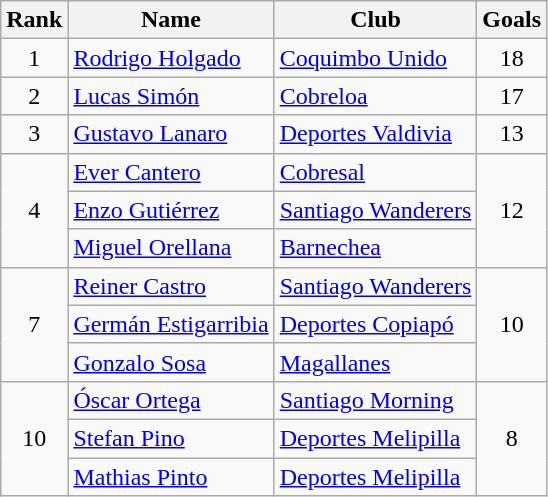<table class="wikitable" border="1">
<tr>
<th>Rank</th>
<th>Name</th>
<th>Club</th>
<th>Goals</th>
</tr>
<tr>
<td align=center>1</td>
<td> <a href='#'>Rodrigo Holgado</a></td>
<td><a href='#'>Coquimbo Unido</a></td>
<td align=center>18</td>
</tr>
<tr>
<td align=center>2</td>
<td> <a href='#'>Lucas Simón</a></td>
<td><a href='#'>Cobreloa</a></td>
<td align=center>17</td>
</tr>
<tr>
<td align=center>3</td>
<td> <a href='#'>Gustavo Lanaro</a></td>
<td><a href='#'>Deportes Valdivia</a></td>
<td align=center>13</td>
</tr>
<tr>
<td rowspan=3 align=center>4</td>
<td> <a href='#'>Ever Cantero</a></td>
<td><a href='#'>Cobresal</a></td>
<td rowspan=3 align=center>12</td>
</tr>
<tr>
<td> <a href='#'>Enzo Gutiérrez</a></td>
<td><a href='#'>Santiago Wanderers</a></td>
</tr>
<tr>
<td> <a href='#'>Miguel Orellana</a></td>
<td><a href='#'>Barnechea</a></td>
</tr>
<tr>
<td rowspan=3 align=center>7</td>
<td> <a href='#'>Reiner Castro</a></td>
<td><a href='#'>Santiago Wanderers</a></td>
<td rowspan=3 align=center>10</td>
</tr>
<tr>
<td> <a href='#'>Germán Estigarribia</a></td>
<td><a href='#'>Deportes Copiapó</a></td>
</tr>
<tr>
<td> <a href='#'>Gonzalo Sosa</a></td>
<td><a href='#'>Magallanes</a></td>
</tr>
<tr>
<td rowspan=3 align=center>10</td>
<td> <a href='#'>Óscar Ortega</a></td>
<td><a href='#'>Santiago Morning</a></td>
<td rowspan=3 align=center>8</td>
</tr>
<tr>
<td> <a href='#'>Stefan Pino</a></td>
<td><a href='#'>Deportes Melipilla</a></td>
</tr>
<tr>
<td> <a href='#'>Mathias Pinto</a></td>
<td><a href='#'>Deportes Melipilla</a></td>
</tr>
</table>
